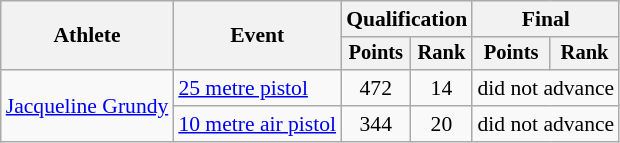<table class="wikitable" style="font-size:90%">
<tr>
<th rowspan=2>Athlete</th>
<th rowspan=2>Event</th>
<th colspan=2>Qualification</th>
<th colspan=2>Final</th>
</tr>
<tr style="font-size:95%">
<th>Points</th>
<th>Rank</th>
<th>Points</th>
<th>Rank</th>
</tr>
<tr align=center>
<td align=left rowspan=2><a href='#'>Jacqueline Grundy</a></td>
<td align=left><a href='#'>25 metre pistol</a></td>
<td>472</td>
<td>14</td>
<td colspan=2>did not advance</td>
</tr>
<tr align=center>
<td align=left><a href='#'>10 metre air pistol</a></td>
<td>344</td>
<td>20</td>
<td colspan=2>did not advance</td>
</tr>
</table>
